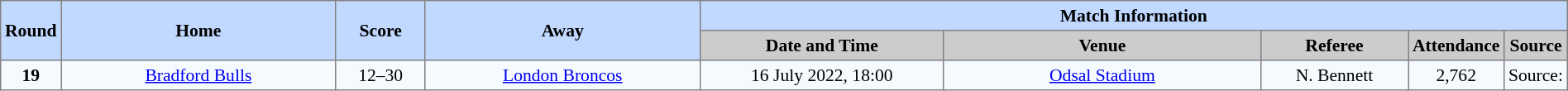<table border=1 style="border-collapse:collapse; font-size:90%; text-align:center;" cellpadding=3 cellspacing=0 width=100%>
<tr style="background:#c1d8ff;">
<th scope="col" rowspan=2 width=1%>Round</th>
<th scope="col" rowspan=2 width=19%>Home</th>
<th scope="col" rowspan=2 width=6%>Score</th>
<th scope="col" rowspan=2 width=19%>Away</th>
<th colspan=5>Match Information</th>
</tr>
<tr style="background:#cccccc;">
<th scope="col" width=17%>Date and Time</th>
<th scope="col" width=22%>Venue</th>
<th scope="col" width=10%>Referee</th>
<th scope="col" width=7%>Attendance</th>
<th scope="col" width=7%>Source</th>
</tr>
<tr style="background:#f5faff;">
<td><strong>19</strong></td>
<td> <a href='#'>Bradford Bulls</a></td>
<td>12–30</td>
<td> <a href='#'>London Broncos</a></td>
<td>16 July 2022, 18:00</td>
<td><a href='#'>Odsal Stadium</a></td>
<td>N. Bennett</td>
<td>2,762</td>
<td>Source:</td>
</tr>
</table>
